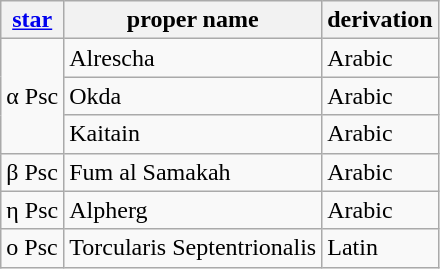<table class=wikitable>
<tr>
<th><a href='#'>star</a></th>
<th>proper name</th>
<th>derivation</th>
</tr>
<tr>
<td rowspan="3">α Psc</td>
<td>Alrescha</td>
<td>Arabic</td>
</tr>
<tr>
<td>Okda</td>
<td>Arabic</td>
</tr>
<tr>
<td>Kaitain</td>
<td>Arabic</td>
</tr>
<tr>
<td>β Psc</td>
<td>Fum al Samakah</td>
<td>Arabic</td>
</tr>
<tr>
<td>η Psc</td>
<td>Alpherg</td>
<td>Arabic</td>
</tr>
<tr>
<td>ο Psc</td>
<td>Torcularis Septentrionalis</td>
<td>Latin</td>
</tr>
</table>
